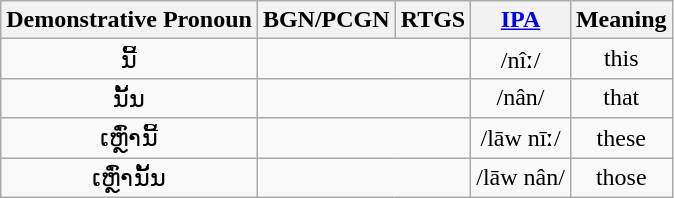<table class="wikitable" style="text-align: center">
<tr>
<th>Demonstrative Pronoun</th>
<th>BGN/PCGN</th>
<th>RTGS</th>
<th><a href='#'>IPA</a></th>
<th>Meaning</th>
</tr>
<tr>
<td>ນີ້</td>
<td colspan=2></td>
<td>/nîː/</td>
<td>this</td>
</tr>
<tr>
<td>ນັ້ນ</td>
<td colspan=2></td>
<td>/nân/</td>
<td>that</td>
</tr>
<tr>
<td>ເຫຼົ່ານີ້</td>
<td colspan=2></td>
<td>/lāw nīː/</td>
<td>these</td>
</tr>
<tr>
<td>ເຫຼົ່ານັ້ນ</td>
<td colspan=2></td>
<td>/lāw nân/</td>
<td>those</td>
</tr>
</table>
